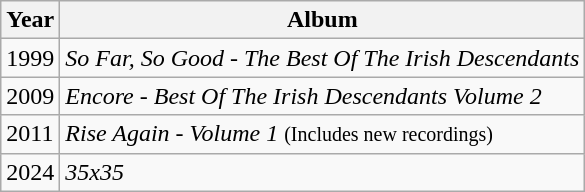<table class="wikitable">
<tr>
<th>Year</th>
<th>Album</th>
</tr>
<tr>
<td>1999</td>
<td><em>So Far, So Good - The Best Of The Irish Descendants</em></td>
</tr>
<tr>
<td>2009</td>
<td><em>Encore - Best Of The Irish Descendants Volume 2</em></td>
</tr>
<tr>
<td>2011</td>
<td><em>Rise Again - Volume 1</em> <small>(Includes new recordings)</small></td>
</tr>
<tr>
<td>2024</td>
<td><em>35x35</em></td>
</tr>
</table>
